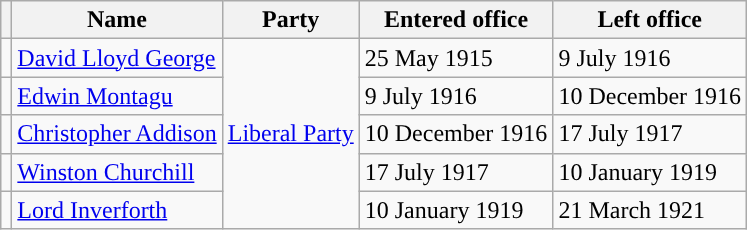<table class="wikitable" style="text-align:left">
<tr>
<th></th>
<th>Name</th>
<th>Party</th>
<th>Entered office</th>
<th>Left office</th>
</tr>
<tr>
<td></td>
<td><a href='#'>David Lloyd George</a></td>
<td rowspan="5"><a href='#'>Liberal Party</a></td>
<td>25 May 1915</td>
<td>9 July 1916</td>
</tr>
<tr>
<td></td>
<td><a href='#'>Edwin Montagu</a></td>
<td>9 July 1916</td>
<td>10 December 1916</td>
</tr>
<tr>
<td></td>
<td><a href='#'>Christopher Addison</a></td>
<td>10 December 1916</td>
<td>17 July 1917</td>
</tr>
<tr>
<td></td>
<td><a href='#'>Winston Churchill</a></td>
<td>17 July 1917</td>
<td>10 January 1919</td>
</tr>
<tr>
<td></td>
<td><a href='#'>Lord Inverforth</a></td>
<td>10 January 1919</td>
<td>21 March 1921</td>
</tr>
</table>
